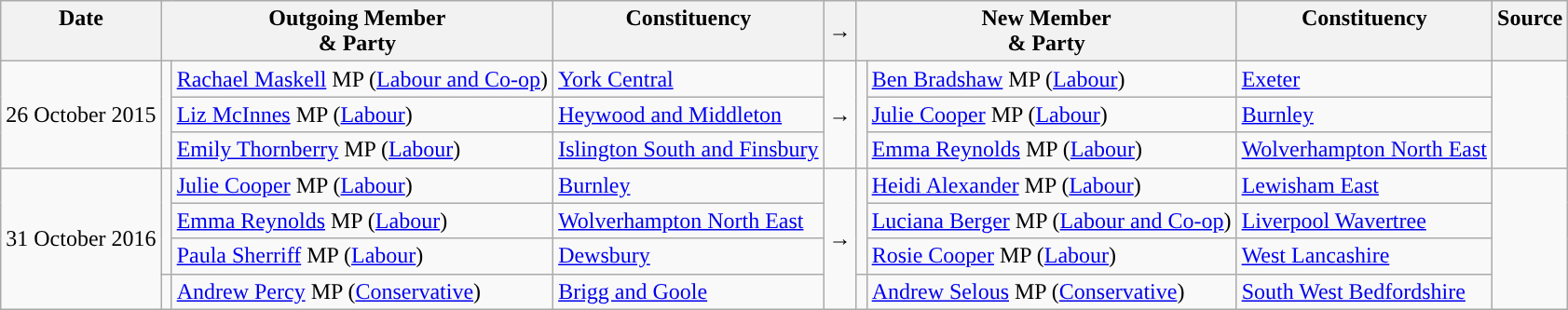<table class="wikitable">
<tr>
<th valign="top">Date</th>
<th colspan="2" valign="top">Outgoing Member<br>& Party</th>
<th valign="top">Constituency</th>
<th>→</th>
<th colspan="2" valign="top">New Member<br>& Party</th>
<th valign="top">Constituency</th>
<th valign="top">Source</th>
</tr>
<tr>
<td rowspan=3>26 October 2015</td>
<td rowspan=3 style="color:inherit;background:"></td>
<td><a href='#'>Rachael Maskell</a> MP (<a href='#'>Labour and Co-op</a>)</td>
<td><a href='#'>York Central</a></td>
<td rowspan=3>→</td>
<td rowspan=3 style="color:inherit;background:"></td>
<td><a href='#'>Ben Bradshaw</a> MP (<a href='#'>Labour</a>)</td>
<td><a href='#'>Exeter</a></td>
<td rowspan=3></td>
</tr>
<tr>
<td><a href='#'>Liz McInnes</a> MP (<a href='#'>Labour</a>)</td>
<td><a href='#'>Heywood and Middleton</a></td>
<td><a href='#'>Julie Cooper</a> MP (<a href='#'>Labour</a>)</td>
<td><a href='#'>Burnley</a></td>
</tr>
<tr>
<td><a href='#'>Emily Thornberry</a> MP (<a href='#'>Labour</a>)</td>
<td><a href='#'>Islington South and Finsbury</a></td>
<td><a href='#'>Emma Reynolds</a> MP (<a href='#'>Labour</a>)</td>
<td><a href='#'>Wolverhampton North East</a></td>
</tr>
<tr>
<td rowspan=4>31 October 2016</td>
<td rowspan=3 style="color:inherit;background:"></td>
<td><a href='#'>Julie Cooper</a> MP (<a href='#'>Labour</a>)</td>
<td><a href='#'>Burnley</a></td>
<td rowspan=4>→</td>
<td rowspan=3 style="color:inherit;background:"></td>
<td><a href='#'>Heidi Alexander</a> MP (<a href='#'>Labour</a>)</td>
<td><a href='#'>Lewisham East</a></td>
<td rowspan=4></td>
</tr>
<tr>
<td><a href='#'>Emma Reynolds</a> MP (<a href='#'>Labour</a>)</td>
<td><a href='#'>Wolverhampton North East</a></td>
<td><a href='#'>Luciana Berger</a> MP (<a href='#'>Labour and Co-op</a>)</td>
<td><a href='#'>Liverpool Wavertree</a></td>
</tr>
<tr>
<td><a href='#'>Paula Sherriff</a> MP (<a href='#'>Labour</a>)</td>
<td><a href='#'>Dewsbury</a></td>
<td><a href='#'>Rosie Cooper</a> MP (<a href='#'>Labour</a>)</td>
<td><a href='#'>West Lancashire</a></td>
</tr>
<tr>
<td style="color:inherit;background:"></td>
<td><a href='#'>Andrew Percy</a> MP (<a href='#'>Conservative</a>)</td>
<td><a href='#'>Brigg and Goole</a></td>
<td style="color:inherit;background:"></td>
<td><a href='#'>Andrew Selous</a> MP (<a href='#'>Conservative</a>)</td>
<td><a href='#'>South West Bedfordshire</a></td>
</tr>
</table>
